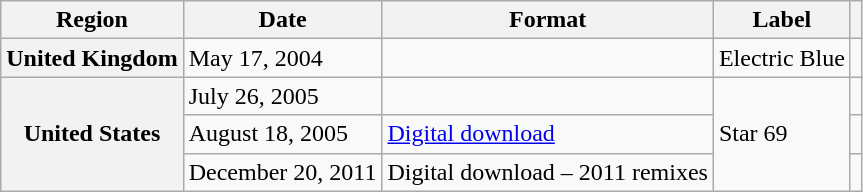<table class="wikitable plainrowheaders">
<tr>
<th scope="col">Region</th>
<th scope="col">Date</th>
<th scope="col">Format</th>
<th scope="col">Label</th>
<th scope="col"></th>
</tr>
<tr>
<th scope="row">United Kingdom</th>
<td>May 17, 2004</td>
<td></td>
<td>Electric Blue</td>
<td align="center"></td>
</tr>
<tr>
<th scope="row" rowspan="3">United States</th>
<td>July 26, 2005</td>
<td></td>
<td rowspan="3">Star 69</td>
<td align="center"></td>
</tr>
<tr>
<td>August 18, 2005</td>
<td><a href='#'>Digital download</a></td>
<td align="center"></td>
</tr>
<tr>
<td>December 20, 2011</td>
<td>Digital download – 2011 remixes</td>
<td align="center"></td>
</tr>
</table>
